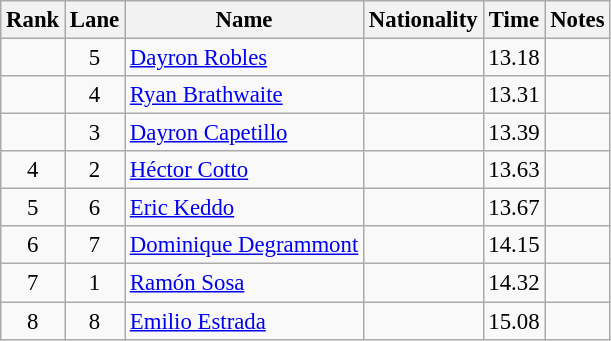<table class="wikitable sortable" style="text-align:center; font-size:95%">
<tr>
<th>Rank</th>
<th>Lane</th>
<th>Name</th>
<th>Nationality</th>
<th>Time</th>
<th>Notes</th>
</tr>
<tr>
<td></td>
<td>5</td>
<td align=left><a href='#'>Dayron Robles</a></td>
<td align=left></td>
<td>13.18</td>
<td></td>
</tr>
<tr>
<td></td>
<td>4</td>
<td align=left><a href='#'>Ryan Brathwaite</a></td>
<td align=left></td>
<td>13.31</td>
<td></td>
</tr>
<tr>
<td></td>
<td>3</td>
<td align=left><a href='#'>Dayron Capetillo</a></td>
<td align=left></td>
<td>13.39</td>
<td></td>
</tr>
<tr>
<td>4</td>
<td>2</td>
<td align=left><a href='#'>Héctor Cotto</a></td>
<td align=left></td>
<td>13.63</td>
<td></td>
</tr>
<tr>
<td>5</td>
<td>6</td>
<td align=left><a href='#'>Eric Keddo</a></td>
<td align=left></td>
<td>13.67</td>
<td></td>
</tr>
<tr>
<td>6</td>
<td>7</td>
<td align=left><a href='#'>Dominique Degrammont</a></td>
<td align=left></td>
<td>14.15</td>
<td></td>
</tr>
<tr>
<td>7</td>
<td>1</td>
<td align=left><a href='#'>Ramón Sosa</a></td>
<td align=left></td>
<td>14.32</td>
<td></td>
</tr>
<tr>
<td>8</td>
<td>8</td>
<td align=left><a href='#'>Emilio Estrada</a></td>
<td align=left></td>
<td>15.08</td>
<td></td>
</tr>
</table>
